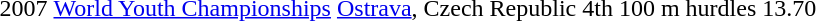<table>
<tr>
<td>2007</td>
<td><a href='#'>World Youth Championships</a></td>
<td><a href='#'>Ostrava</a>, Czech Republic</td>
<td>4th</td>
<td>100 m hurdles</td>
<td>13.70</td>
</tr>
</table>
